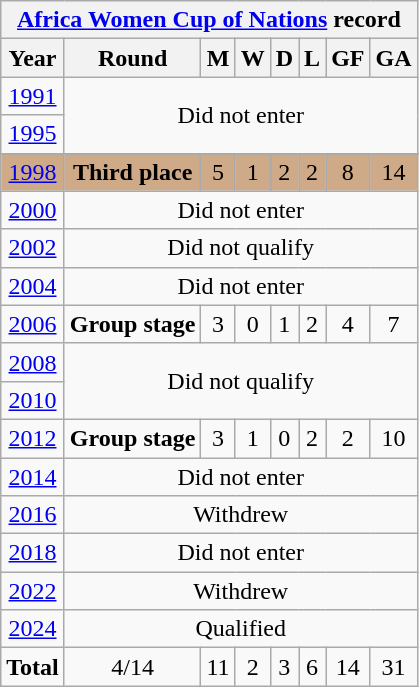<table class="wikitable" style="text-align: center;">
<tr>
<th colspan=8><a href='#'>Africa Women Cup of Nations</a> record</th>
</tr>
<tr>
<th>Year</th>
<th>Round</th>
<th>M</th>
<th>W</th>
<th>D</th>
<th>L</th>
<th>GF</th>
<th>GA</th>
</tr>
<tr>
<td><a href='#'>1991</a></td>
<td colspan=8 rowspan=2>Did not enter</td>
</tr>
<tr>
<td><a href='#'>1995</a></td>
</tr>
<tr>
</tr>
<tr style="background:#cfaa88;">
<td> <a href='#'>1998</a></td>
<td><strong>Third place</strong></td>
<td>5</td>
<td>1</td>
<td>2</td>
<td>2</td>
<td>8</td>
<td>14</td>
</tr>
<tr>
<td> <a href='#'>2000</a></td>
<td colspan=8>Did not enter</td>
</tr>
<tr>
<td> <a href='#'>2002</a></td>
<td colspan=8>Did not qualify</td>
</tr>
<tr>
<td> <a href='#'>2004</a></td>
<td colspan=8>Did not enter</td>
</tr>
<tr>
<td> <a href='#'>2006</a></td>
<td><strong>Group stage</strong></td>
<td>3</td>
<td>0</td>
<td>1</td>
<td>2</td>
<td>4</td>
<td>7</td>
</tr>
<tr>
<td> <a href='#'>2008</a></td>
<td colspan=8 rowspan=2>Did not qualify</td>
</tr>
<tr>
<td> <a href='#'>2010</a></td>
</tr>
<tr>
<td> <a href='#'>2012</a></td>
<td><strong>Group stage</strong></td>
<td>3</td>
<td>1</td>
<td>0</td>
<td>2</td>
<td>2</td>
<td>10</td>
</tr>
<tr>
<td> <a href='#'>2014</a></td>
<td colspan=8>Did not enter</td>
</tr>
<tr>
<td> <a href='#'>2016</a></td>
<td colspan=8>Withdrew</td>
</tr>
<tr>
<td> <a href='#'>2018</a></td>
<td colspan=8>Did not enter</td>
</tr>
<tr>
<td> <a href='#'>2022</a></td>
<td colspan=8>Withdrew</td>
</tr>
<tr>
<td> <a href='#'>2024</a></td>
<td colspan=8>Qualified</td>
</tr>
<tr>
<td><strong>Total</strong></td>
<td>4/14</td>
<td>11</td>
<td>2</td>
<td>3</td>
<td>6</td>
<td>14</td>
<td>31</td>
</tr>
</table>
